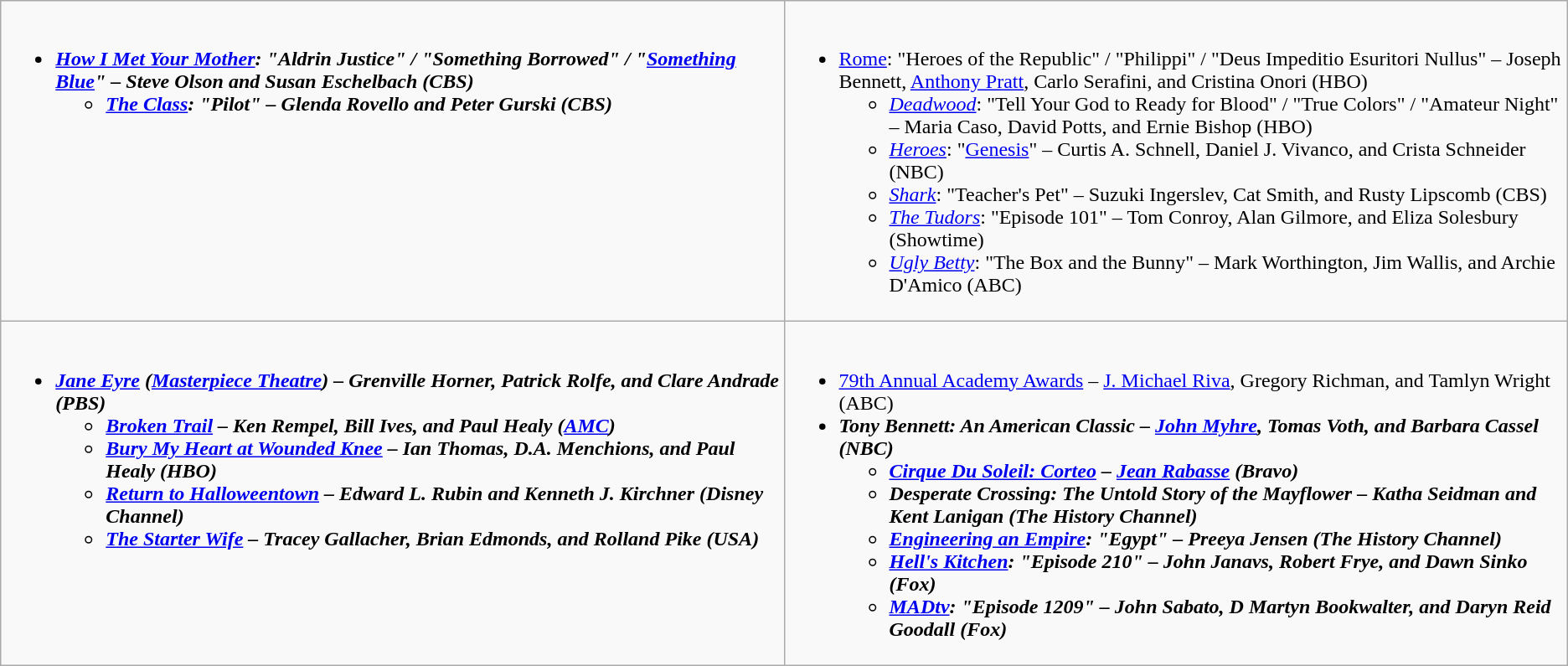<table class="wikitable">
<tr>
<td style="vertical-align:top;" width="50%"><br><ul><li><strong><em><a href='#'>How I Met Your Mother</a><em>: "Aldrin Justice" / "Something Borrowed" / "<a href='#'>Something Blue</a>" – Steve Olson and Susan Eschelbach (CBS)<strong><ul><li></em><a href='#'>The Class</a><em>: "Pilot" – Glenda Rovello and Peter Gurski (CBS)</li></ul></li></ul></td>
<td style="vertical-align:top;" width="50%"><br><ul><li></em></strong><a href='#'>Rome</a></em>: "Heroes of the Republic" / "Philippi" / "Deus Impeditio Esuritori Nullus" – Joseph Bennett, <a href='#'>Anthony Pratt</a>, Carlo Serafini, and Cristina Onori (HBO)</strong><ul><li><em><a href='#'>Deadwood</a></em>: "Tell Your God to Ready for Blood" / "True Colors" / "Amateur Night" – Maria Caso, David Potts, and Ernie Bishop (HBO)</li><li><em><a href='#'>Heroes</a></em>: "<a href='#'>Genesis</a>" – Curtis A. Schnell, Daniel J. Vivanco, and Crista Schneider (NBC)</li><li><em><a href='#'>Shark</a></em>: "Teacher's Pet" – Suzuki Ingerslev, Cat Smith, and Rusty Lipscomb (CBS)</li><li><em><a href='#'>The Tudors</a></em>: "Episode 101" – Tom Conroy, Alan Gilmore, and Eliza Solesbury (Showtime)</li><li><em><a href='#'>Ugly Betty</a></em>: "The Box and the Bunny" – Mark Worthington, Jim Wallis, and Archie D'Amico (ABC)</li></ul></li></ul></td>
</tr>
<tr>
<td style="vertical-align:top;" width="50%"><br><ul><li><strong><em><a href='#'>Jane Eyre</a><em> (</em><a href='#'>Masterpiece Theatre</a><em>) – Grenville Horner, Patrick Rolfe, and Clare Andrade (PBS)<strong><ul><li></em><a href='#'>Broken Trail</a><em> – Ken Rempel, Bill Ives, and Paul Healy (<a href='#'>AMC</a>)</li><li></em><a href='#'>Bury My Heart at Wounded Knee</a><em> – Ian Thomas, D.A. Menchions, and Paul Healy (HBO)</li><li></em><a href='#'>Return to Halloweentown</a><em> – Edward L. Rubin and Kenneth J. Kirchner (Disney Channel)</li><li></em><a href='#'>The Starter Wife</a><em> – Tracey Gallacher, Brian Edmonds, and Rolland Pike (USA)</li></ul></li></ul></td>
<td style="vertical-align:top;" width="50%"><br><ul><li></em></strong><a href='#'>79th Annual Academy Awards</a></em> – <a href='#'>J. Michael Riva</a>, Gregory Richman, and Tamlyn Wright (ABC)</strong></li><li><strong><em>Tony Bennett: An American Classic<em> – <a href='#'>John Myhre</a>, Tomas Voth, and Barbara Cassel (NBC)<strong><ul><li></em><a href='#'>Cirque Du Soleil: Corteo</a><em> – <a href='#'>Jean Rabasse</a> (Bravo)</li><li></em>Desperate Crossing: The Untold Story of the Mayflower<em> – Katha Seidman and Kent Lanigan (The History Channel)</li><li></em><a href='#'>Engineering an Empire</a><em>: "Egypt" – Preeya Jensen (The History Channel)</li><li></em><a href='#'>Hell's Kitchen</a><em>: "Episode 210" – John Janavs, Robert Frye, and Dawn Sinko (Fox)</li><li></em><a href='#'>MADtv</a><em>: "Episode 1209" – John Sabato, D Martyn Bookwalter, and Daryn Reid Goodall (Fox)</li></ul></li></ul></td>
</tr>
</table>
